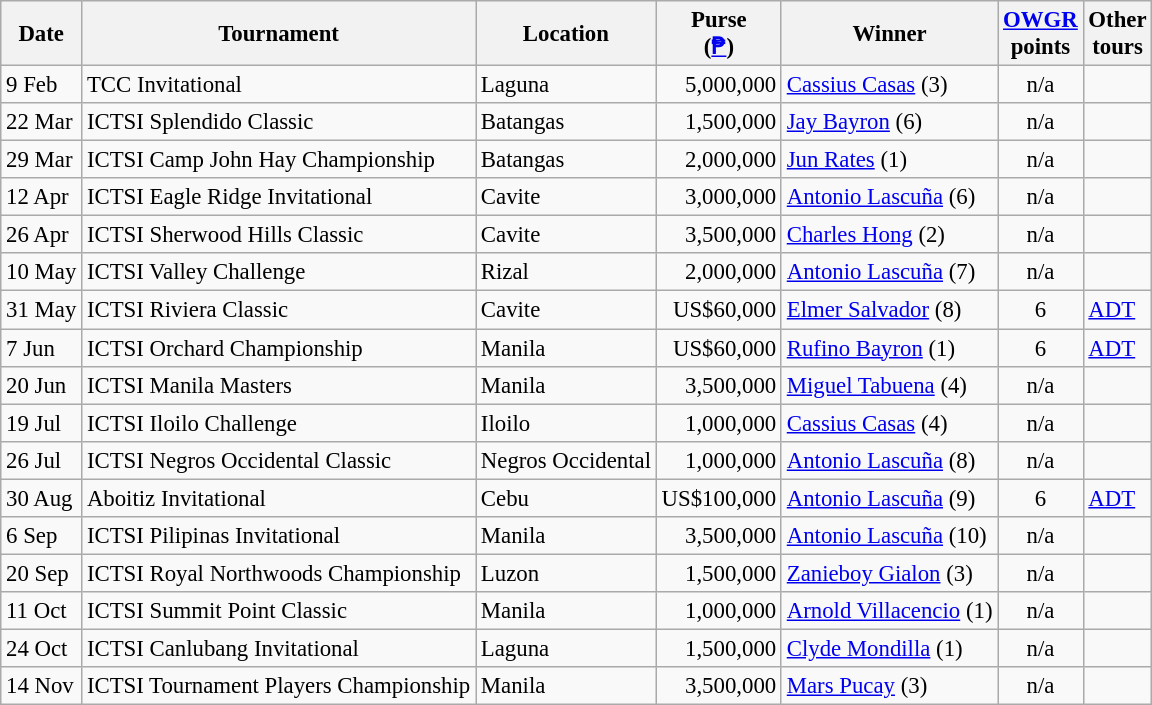<table class="wikitable" style="font-size:95%">
<tr>
<th>Date</th>
<th>Tournament</th>
<th>Location</th>
<th>Purse<br>(<a href='#'>₱</a>)</th>
<th>Winner</th>
<th><a href='#'>OWGR</a><br>points</th>
<th>Other<br>tours</th>
</tr>
<tr>
<td>9 Feb</td>
<td>TCC Invitational</td>
<td>Laguna</td>
<td align=right>5,000,000</td>
<td> <a href='#'>Cassius Casas</a> (3)</td>
<td align=center>n/a</td>
<td></td>
</tr>
<tr>
<td>22 Mar</td>
<td>ICTSI Splendido Classic</td>
<td>Batangas</td>
<td align=right>1,500,000</td>
<td> <a href='#'>Jay Bayron</a> (6)</td>
<td align=center>n/a</td>
<td></td>
</tr>
<tr>
<td>29 Mar</td>
<td>ICTSI Camp John Hay Championship</td>
<td>Batangas</td>
<td align=right>2,000,000</td>
<td> <a href='#'>Jun Rates</a> (1)</td>
<td align=center>n/a</td>
<td></td>
</tr>
<tr>
<td>12 Apr</td>
<td>ICTSI Eagle Ridge Invitational</td>
<td>Cavite</td>
<td align=right>3,000,000</td>
<td> <a href='#'>Antonio Lascuña</a> (6)</td>
<td align=center>n/a</td>
<td></td>
</tr>
<tr>
<td>26 Apr</td>
<td>ICTSI Sherwood Hills Classic</td>
<td>Cavite</td>
<td align=right>3,500,000</td>
<td> <a href='#'>Charles Hong</a> (2)</td>
<td align=center>n/a</td>
<td></td>
</tr>
<tr>
<td>10 May</td>
<td>ICTSI Valley Challenge</td>
<td>Rizal</td>
<td align=right>2,000,000</td>
<td> <a href='#'>Antonio Lascuña</a> (7)</td>
<td align=center>n/a</td>
<td></td>
</tr>
<tr>
<td>31 May</td>
<td>ICTSI Riviera Classic</td>
<td>Cavite</td>
<td align=right>US$60,000</td>
<td> <a href='#'>Elmer Salvador</a> (8)</td>
<td align=center>6</td>
<td><a href='#'>ADT</a></td>
</tr>
<tr>
<td>7 Jun</td>
<td>ICTSI Orchard Championship</td>
<td>Manila</td>
<td align=right>US$60,000</td>
<td> <a href='#'>Rufino Bayron</a> (1)</td>
<td align=center>6</td>
<td><a href='#'>ADT</a></td>
</tr>
<tr>
<td>20 Jun</td>
<td>ICTSI Manila Masters</td>
<td>Manila</td>
<td align=right>3,500,000</td>
<td> <a href='#'>Miguel Tabuena</a> (4)</td>
<td align=center>n/a</td>
<td></td>
</tr>
<tr>
<td>19 Jul</td>
<td>ICTSI Iloilo Challenge</td>
<td>Iloilo</td>
<td align=right>1,000,000</td>
<td> <a href='#'>Cassius Casas</a> (4)</td>
<td align=center>n/a</td>
<td></td>
</tr>
<tr>
<td>26 Jul</td>
<td>ICTSI Negros Occidental Classic</td>
<td>Negros Occidental</td>
<td align=right>1,000,000</td>
<td> <a href='#'>Antonio Lascuña</a> (8)</td>
<td align=center>n/a</td>
<td></td>
</tr>
<tr>
<td>30 Aug</td>
<td>Aboitiz Invitational</td>
<td>Cebu</td>
<td align=right>US$100,000</td>
<td> <a href='#'>Antonio Lascuña</a> (9)</td>
<td align=center>6</td>
<td><a href='#'>ADT</a></td>
</tr>
<tr>
<td>6 Sep</td>
<td>ICTSI Pilipinas Invitational</td>
<td>Manila</td>
<td align=right>3,500,000</td>
<td> <a href='#'>Antonio Lascuña</a> (10)</td>
<td align=center>n/a</td>
<td></td>
</tr>
<tr>
<td>20 Sep</td>
<td>ICTSI Royal Northwoods Championship</td>
<td>Luzon</td>
<td align=right>1,500,000</td>
<td> <a href='#'>Zanieboy Gialon</a> (3)</td>
<td align=center>n/a</td>
<td></td>
</tr>
<tr>
<td>11 Oct</td>
<td>ICTSI Summit Point Classic</td>
<td>Manila</td>
<td align=right>1,000,000</td>
<td> <a href='#'>Arnold Villacencio</a> (1)</td>
<td align=center>n/a</td>
<td></td>
</tr>
<tr>
<td>24 Oct</td>
<td>ICTSI Canlubang Invitational</td>
<td>Laguna</td>
<td align=right>1,500,000</td>
<td> <a href='#'>Clyde Mondilla</a> (1)</td>
<td align=center>n/a</td>
<td></td>
</tr>
<tr>
<td>14 Nov</td>
<td>ICTSI Tournament Players Championship</td>
<td>Manila</td>
<td align=right>3,500,000</td>
<td> <a href='#'>Mars Pucay</a> (3)</td>
<td align=center>n/a</td>
<td></td>
</tr>
</table>
